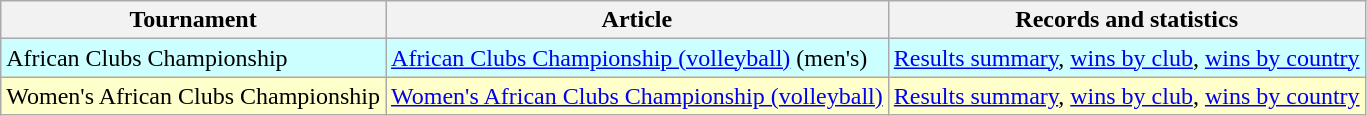<table class="wikitable">
<tr>
<th>Tournament</th>
<th>Article</th>
<th>Records and statistics</th>
</tr>
<tr style="background-color: #cff;">
<td>African Clubs Championship</td>
<td><a href='#'>African Clubs Championship (volleyball)</a> (men's)</td>
<td><a href='#'>Results summary</a>, <a href='#'>wins by club</a>, <a href='#'>wins by country</a></td>
</tr>
<tr style="background-color: #ffc;">
<td>Women's African Clubs Championship</td>
<td><a href='#'>Women's African Clubs Championship (volleyball)</a></td>
<td><a href='#'>Results summary</a>, <a href='#'>wins by club</a>, <a href='#'>wins by country</a></td>
</tr>
</table>
